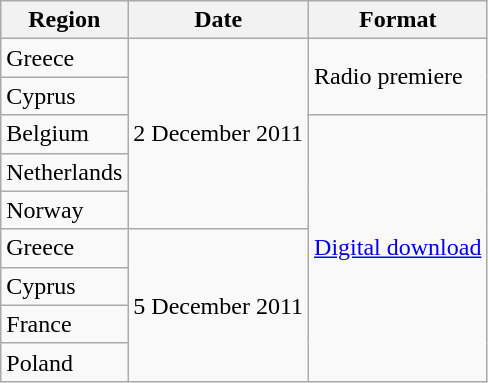<table class="wikitable">
<tr>
<th>Region</th>
<th>Date</th>
<th>Format</th>
</tr>
<tr>
<td>Greece</td>
<td rowspan="5">2 December 2011</td>
<td rowspan="2">Radio premiere</td>
</tr>
<tr>
<td>Cyprus</td>
</tr>
<tr>
<td>Belgium</td>
<td rowspan="7"><a href='#'>Digital download</a></td>
</tr>
<tr>
<td>Netherlands</td>
</tr>
<tr>
<td>Norway</td>
</tr>
<tr>
<td>Greece</td>
<td rowspan="4">5 December 2011</td>
</tr>
<tr>
<td>Cyprus</td>
</tr>
<tr>
<td>France</td>
</tr>
<tr>
<td>Poland</td>
</tr>
</table>
